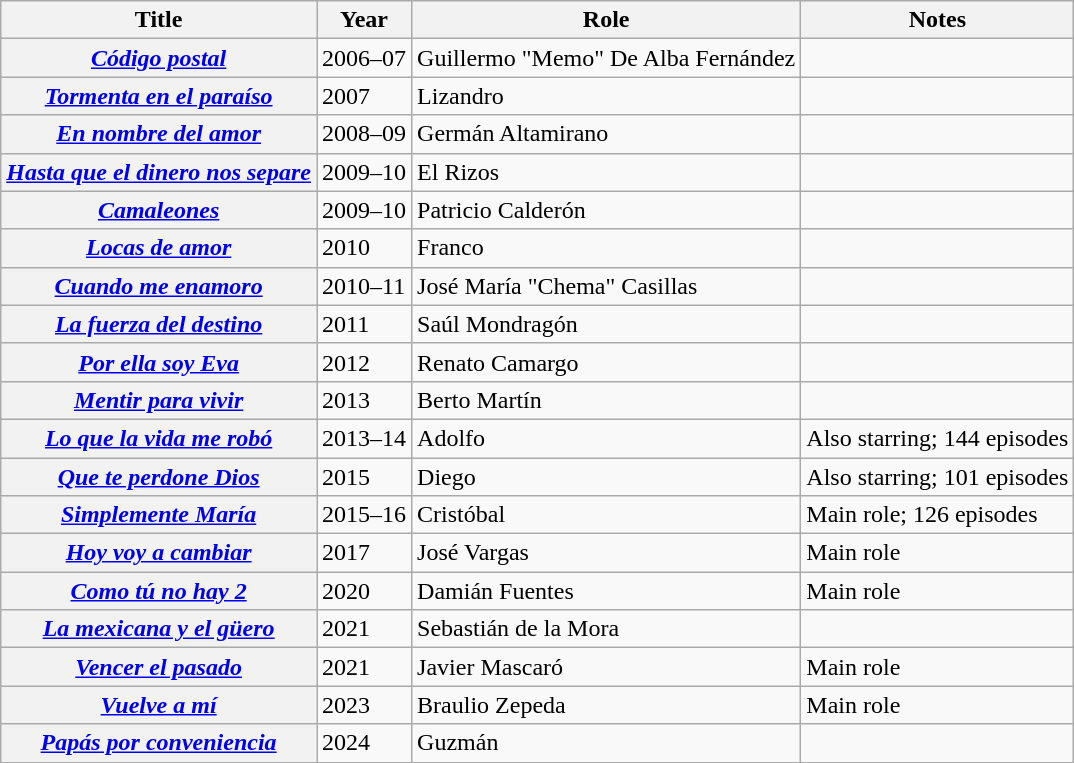<table class="wikitable plainrowheaders sortable">
<tr>
<th scope="col">Title</th>
<th scope="col">Year</th>
<th scope="col">Role</th>
<th scope="col" class="unsortable">Notes</th>
</tr>
<tr>
<th scope=row><em><a href='#'>Código postal</a></em></th>
<td>2006–07</td>
<td>Guillermo "Memo" De Alba Fernández</td>
<td></td>
</tr>
<tr>
<th scope=row><em><a href='#'>Tormenta en el paraíso</a></em></th>
<td>2007</td>
<td>Lizandro</td>
<td></td>
</tr>
<tr>
<th scope=row><em><a href='#'>En nombre del amor</a></em></th>
<td>2008–09</td>
<td>Germán Altamirano</td>
<td></td>
</tr>
<tr>
<th scope=row><em><a href='#'>Hasta que el dinero nos separe</a></em></th>
<td>2009–10</td>
<td>El Rizos</td>
<td></td>
</tr>
<tr>
<th scope=row><em><a href='#'>Camaleones</a></em></th>
<td>2009–10</td>
<td>Patricio Calderón</td>
<td></td>
</tr>
<tr>
<th scope=row><em><a href='#'>Locas de amor</a></em></th>
<td>2010</td>
<td>Franco</td>
<td></td>
</tr>
<tr>
<th scope=row><em><a href='#'>Cuando me enamoro</a></em></th>
<td>2010–11</td>
<td>José María "Chema" Casillas</td>
<td></td>
</tr>
<tr>
<th scope=row><em><a href='#'>La fuerza del destino</a></em></th>
<td>2011</td>
<td>Saúl Mondragón</td>
<td></td>
</tr>
<tr>
<th scope=row><em><a href='#'>Por ella soy Eva</a></em></th>
<td>2012</td>
<td>Renato Camargo</td>
<td></td>
</tr>
<tr>
<th scope=row><em><a href='#'>Mentir para vivir</a></em></th>
<td>2013</td>
<td>Berto Martín</td>
<td></td>
</tr>
<tr>
<th scope=row><em><a href='#'>Lo que la vida me robó</a></em></th>
<td>2013–14</td>
<td>Adolfo</td>
<td>Also starring; 144 episodes</td>
</tr>
<tr>
<th scope=row><em><a href='#'>Que te perdone Dios</a></em></th>
<td>2015</td>
<td>Diego</td>
<td>Also starring; 101 episodes</td>
</tr>
<tr>
<th scope=row><em><a href='#'>Simplemente María</a></em></th>
<td>2015–16</td>
<td>Cristóbal</td>
<td>Main role; 126 episodes</td>
</tr>
<tr>
<th scope=row><em><a href='#'>Hoy voy a cambiar</a></em></th>
<td>2017</td>
<td>José Vargas</td>
<td>Main role</td>
</tr>
<tr>
<th scope=row><em><a href='#'>Como tú no hay 2</a></em></th>
<td>2020</td>
<td>Damián Fuentes</td>
<td>Main role</td>
</tr>
<tr>
<th scope=row><em><a href='#'>La mexicana y el güero</a></em></th>
<td>2021</td>
<td>Sebastián de la Mora</td>
<td></td>
</tr>
<tr>
<th scope=row><em><a href='#'>Vencer el pasado</a></em></th>
<td>2021</td>
<td>Javier Mascaró</td>
<td>Main role</td>
</tr>
<tr>
<th scope=row><em><a href='#'>Vuelve a mí</a></em></th>
<td>2023</td>
<td>Braulio Zepeda</td>
<td>Main role</td>
</tr>
<tr>
<th scope=row><em><a href='#'>Papás por conveniencia</a></em></th>
<td>2024</td>
<td>Guzmán</td>
<td></td>
</tr>
<tr>
</tr>
</table>
